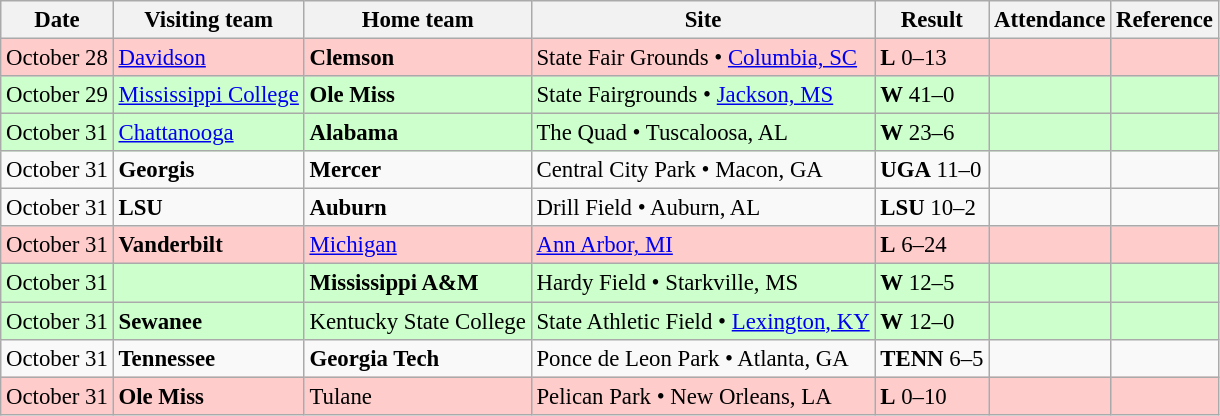<table class="wikitable" style="font-size:95%;">
<tr>
<th>Date</th>
<th>Visiting team</th>
<th>Home team</th>
<th>Site</th>
<th>Result</th>
<th>Attendance</th>
<th class="unsortable">Reference</th>
</tr>
<tr bgcolor=ffcccc>
<td>October 28</td>
<td><a href='#'>Davidson</a></td>
<td><strong>Clemson</strong></td>
<td>State Fair Grounds • <a href='#'>Columbia, SC</a></td>
<td><strong>L</strong> 0–13</td>
<td></td>
<td></td>
</tr>
<tr bgcolor=ccffcc>
<td>October 29</td>
<td><a href='#'>Mississippi College</a></td>
<td><strong>Ole Miss</strong></td>
<td>State Fairgrounds • <a href='#'>Jackson, MS</a></td>
<td><strong>W</strong> 41–0</td>
<td></td>
<td></td>
</tr>
<tr bgcolor=ccffcc>
<td>October 31</td>
<td><a href='#'>Chattanooga</a></td>
<td><strong>Alabama</strong></td>
<td>The Quad • Tuscaloosa, AL</td>
<td><strong>W</strong> 23–6</td>
<td></td>
<td></td>
</tr>
<tr bgcolor=>
<td>October 31</td>
<td><strong>Georgis</strong></td>
<td><strong>Mercer</strong></td>
<td>Central City Park • Macon, GA</td>
<td><strong>UGA</strong> 11–0</td>
<td></td>
<td></td>
</tr>
<tr bgcolor=>
<td>October 31</td>
<td><strong>LSU</strong></td>
<td><strong>Auburn</strong></td>
<td>Drill Field • Auburn, AL</td>
<td><strong>LSU</strong> 10–2</td>
<td></td>
<td></td>
</tr>
<tr bgcolor=ffcccc>
<td>October 31</td>
<td><strong>Vanderbilt</strong></td>
<td><a href='#'>Michigan</a></td>
<td><a href='#'>Ann Arbor, MI</a></td>
<td><strong>L</strong> 6–24</td>
<td></td>
<td></td>
</tr>
<tr bgcolor=ccffcc>
<td>October 31</td>
<td></td>
<td><strong>Mississippi A&M</strong></td>
<td>Hardy Field • Starkville, MS</td>
<td><strong>W</strong> 12–5</td>
<td></td>
<td></td>
</tr>
<tr bgcolor=ccffcc>
<td>October 31</td>
<td><strong>Sewanee</strong></td>
<td>Kentucky State College</td>
<td>State Athletic Field • <a href='#'>Lexington, KY</a></td>
<td><strong>W</strong> 12–0</td>
<td></td>
<td></td>
</tr>
<tr bgcolor=>
<td>October 31</td>
<td><strong>Tennessee</strong></td>
<td><strong>Georgia Tech</strong></td>
<td>Ponce de Leon Park • Atlanta, GA</td>
<td><strong>TENN</strong> 6–5</td>
<td></td>
<td></td>
</tr>
<tr bgcolor=ffcccc>
<td>October 31</td>
<td><strong>Ole Miss</strong></td>
<td>Tulane</td>
<td>Pelican Park • New Orleans, LA</td>
<td><strong>L</strong> 0–10</td>
<td></td>
<td></td>
</tr>
</table>
